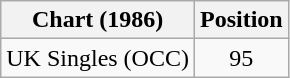<table class="wikitable">
<tr>
<th>Chart (1986)</th>
<th>Position</th>
</tr>
<tr>
<td>UK Singles (OCC)</td>
<td align="center">95</td>
</tr>
</table>
